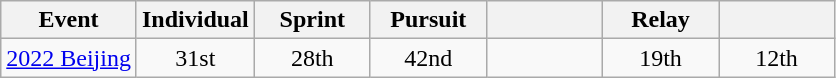<table class="wikitable" style="text-align: center;">
<tr ">
<th>Event</th>
<th style="width:70px;">Individual</th>
<th style="width:70px;">Sprint</th>
<th style="width:70px;">Pursuit</th>
<th style="width:70px;"></th>
<th style="width:70px;">Relay</th>
<th style="width:70px;"></th>
</tr>
<tr>
<td align="left"> <a href='#'>2022 Beijing</a></td>
<td>31st</td>
<td>28th</td>
<td>42nd</td>
<td></td>
<td>19th</td>
<td>12th</td>
</tr>
</table>
